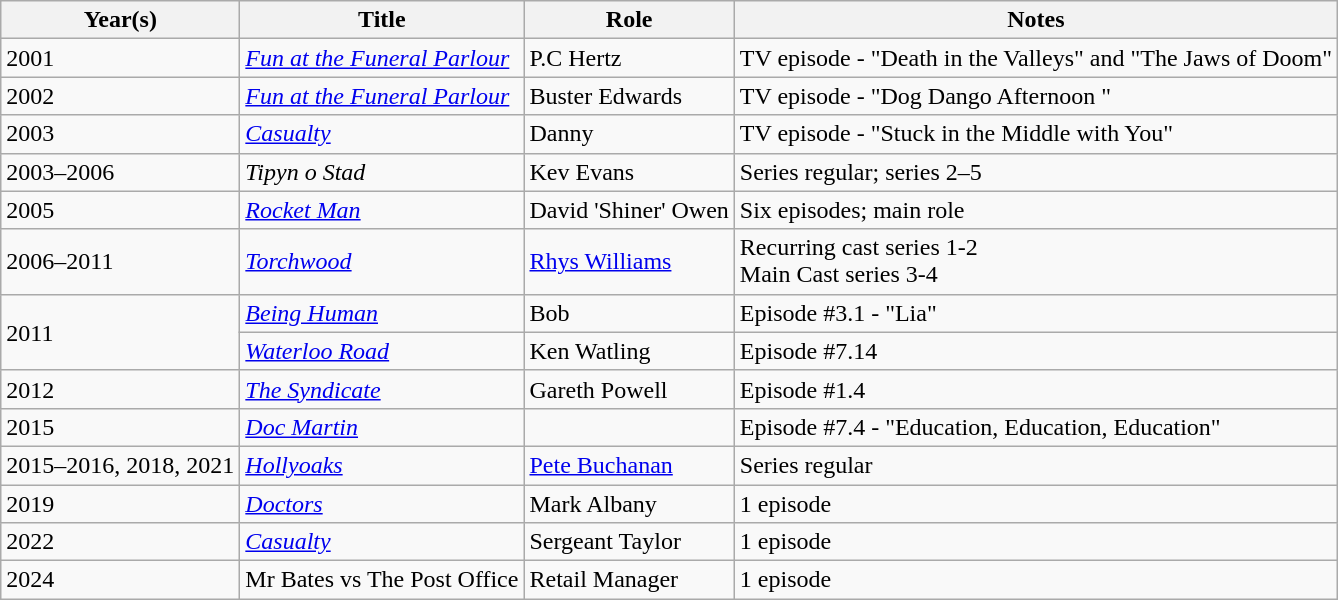<table class="wikitable sortable">
<tr>
<th>Year(s)</th>
<th>Title</th>
<th>Role</th>
<th class="unsortable">Notes</th>
</tr>
<tr>
<td>2001</td>
<td><em><a href='#'>Fun at the Funeral Parlour</a></em></td>
<td>P.C Hertz</td>
<td>TV episode - "Death in the Valleys" and "The Jaws of Doom"</td>
</tr>
<tr>
<td>2002</td>
<td><em><a href='#'>Fun at the Funeral Parlour</a></em></td>
<td>Buster Edwards</td>
<td>TV episode - "Dog Dango Afternoon "</td>
</tr>
<tr>
<td>2003</td>
<td><em><a href='#'>Casualty</a></em></td>
<td>Danny</td>
<td>TV episode - "Stuck in the Middle with You"</td>
</tr>
<tr>
<td>2003–2006</td>
<td><em>Tipyn o Stad</em></td>
<td>Kev Evans</td>
<td>Series regular; series 2–5</td>
</tr>
<tr>
<td>2005</td>
<td><em><a href='#'>Rocket Man</a></em></td>
<td>David 'Shiner' Owen</td>
<td>Six episodes; main role</td>
</tr>
<tr>
<td>2006–2011</td>
<td><em><a href='#'>Torchwood</a></em></td>
<td><a href='#'>Rhys Williams</a></td>
<td>Recurring cast series 1-2<br>Main Cast series 3-4</td>
</tr>
<tr>
<td rowspan="2">2011</td>
<td><em><a href='#'>Being Human</a></em></td>
<td>Bob</td>
<td>Episode #3.1 - "Lia"</td>
</tr>
<tr>
<td><em><a href='#'>Waterloo Road</a></em></td>
<td>Ken Watling</td>
<td>Episode #7.14</td>
</tr>
<tr>
<td>2012</td>
<td><em><a href='#'>The Syndicate</a></em></td>
<td>Gareth Powell</td>
<td>Episode #1.4</td>
</tr>
<tr>
<td>2015</td>
<td><em><a href='#'>Doc Martin</a></em></td>
<td></td>
<td>Episode #7.4 - "Education, Education, Education"</td>
</tr>
<tr>
<td>2015–2016, 2018, 2021</td>
<td><em><a href='#'>Hollyoaks</a></em></td>
<td><a href='#'>Pete Buchanan</a></td>
<td>Series regular</td>
</tr>
<tr>
<td>2019</td>
<td><em><a href='#'>Doctors</a></em></td>
<td>Mark Albany</td>
<td>1 episode</td>
</tr>
<tr>
<td>2022</td>
<td><em><a href='#'>Casualty</a></em></td>
<td>Sergeant Taylor</td>
<td>1 episode</td>
</tr>
<tr>
<td>2024</td>
<td>Mr Bates vs The Post Office</td>
<td>Retail Manager</td>
<td>1 episode</td>
</tr>
</table>
